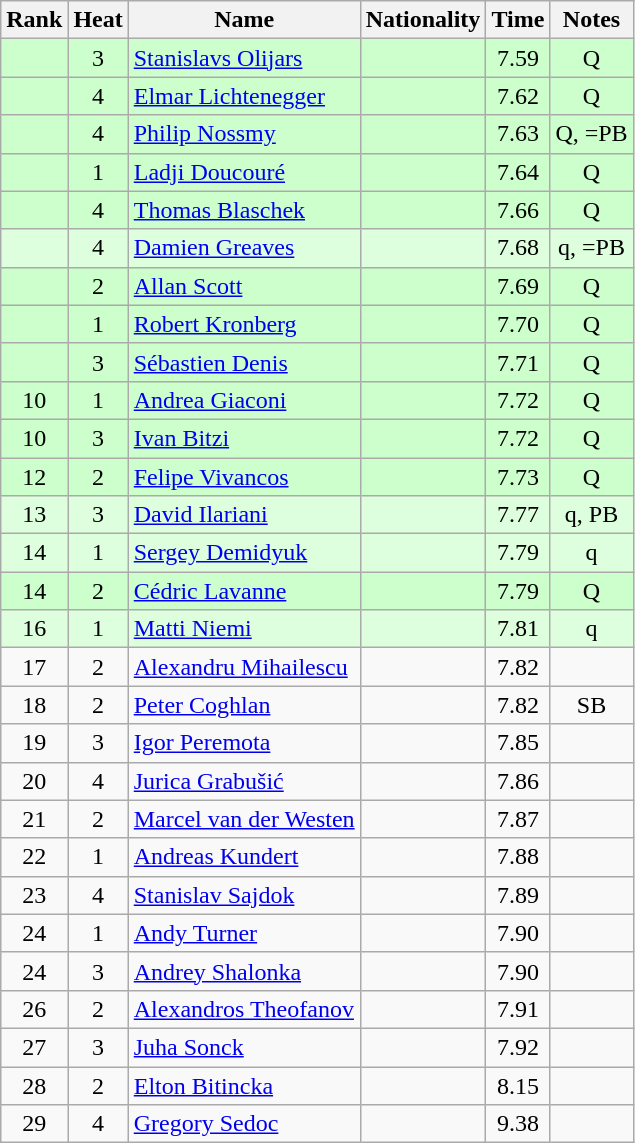<table class="wikitable sortable" style="text-align:center">
<tr>
<th>Rank</th>
<th>Heat</th>
<th>Name</th>
<th>Nationality</th>
<th>Time</th>
<th>Notes</th>
</tr>
<tr bgcolor=ccffcc>
<td></td>
<td>3</td>
<td align="left"><a href='#'>Stanislavs Olijars</a></td>
<td align=left></td>
<td>7.59</td>
<td>Q</td>
</tr>
<tr bgcolor=ccffcc>
<td></td>
<td>4</td>
<td align="left"><a href='#'>Elmar Lichtenegger</a></td>
<td align=left></td>
<td>7.62</td>
<td>Q</td>
</tr>
<tr bgcolor=ccffcc>
<td></td>
<td>4</td>
<td align="left"><a href='#'>Philip Nossmy</a></td>
<td align=left></td>
<td>7.63</td>
<td>Q, =PB</td>
</tr>
<tr bgcolor=ccffcc>
<td></td>
<td>1</td>
<td align="left"><a href='#'>Ladji Doucouré</a></td>
<td align=left></td>
<td>7.64</td>
<td>Q</td>
</tr>
<tr bgcolor=ccffcc>
<td></td>
<td>4</td>
<td align="left"><a href='#'>Thomas Blaschek</a></td>
<td align=left></td>
<td>7.66</td>
<td>Q</td>
</tr>
<tr bgcolor=ddffdd>
<td></td>
<td>4</td>
<td align="left"><a href='#'>Damien Greaves</a></td>
<td align=left></td>
<td>7.68</td>
<td>q, =PB</td>
</tr>
<tr bgcolor=ccffcc>
<td></td>
<td>2</td>
<td align="left"><a href='#'>Allan Scott</a></td>
<td align=left></td>
<td>7.69</td>
<td>Q</td>
</tr>
<tr bgcolor=ccffcc>
<td></td>
<td>1</td>
<td align="left"><a href='#'>Robert Kronberg</a></td>
<td align=left></td>
<td>7.70</td>
<td>Q</td>
</tr>
<tr bgcolor=ccffcc>
<td></td>
<td>3</td>
<td align="left"><a href='#'>Sébastien Denis</a></td>
<td align=left></td>
<td>7.71</td>
<td>Q</td>
</tr>
<tr bgcolor=ccffcc>
<td>10</td>
<td>1</td>
<td align="left"><a href='#'>Andrea Giaconi</a></td>
<td align=left></td>
<td>7.72</td>
<td>Q</td>
</tr>
<tr bgcolor=ccffcc>
<td>10</td>
<td>3</td>
<td align="left"><a href='#'>Ivan Bitzi</a></td>
<td align=left></td>
<td>7.72</td>
<td>Q</td>
</tr>
<tr bgcolor=ccffcc>
<td>12</td>
<td>2</td>
<td align="left"><a href='#'>Felipe Vivancos</a></td>
<td align=left></td>
<td>7.73</td>
<td>Q</td>
</tr>
<tr bgcolor=ddffdd>
<td>13</td>
<td>3</td>
<td align="left"><a href='#'>David Ilariani</a></td>
<td align=left></td>
<td>7.77</td>
<td>q, PB</td>
</tr>
<tr bgcolor=ddffdd>
<td>14</td>
<td>1</td>
<td align="left"><a href='#'>Sergey Demidyuk</a></td>
<td align=left></td>
<td>7.79</td>
<td>q</td>
</tr>
<tr bgcolor=ccffcc>
<td>14</td>
<td>2</td>
<td align="left"><a href='#'>Cédric Lavanne</a></td>
<td align=left></td>
<td>7.79</td>
<td>Q</td>
</tr>
<tr bgcolor=ddffdd>
<td>16</td>
<td>1</td>
<td align="left"><a href='#'>Matti Niemi</a></td>
<td align=left></td>
<td>7.81</td>
<td>q</td>
</tr>
<tr>
<td>17</td>
<td>2</td>
<td align="left"><a href='#'>Alexandru Mihailescu</a></td>
<td align=left></td>
<td>7.82</td>
<td></td>
</tr>
<tr>
<td>18</td>
<td>2</td>
<td align="left"><a href='#'>Peter Coghlan</a></td>
<td align=left></td>
<td>7.82</td>
<td>SB</td>
</tr>
<tr>
<td>19</td>
<td>3</td>
<td align="left"><a href='#'>Igor Peremota</a></td>
<td align=left></td>
<td>7.85</td>
<td></td>
</tr>
<tr>
<td>20</td>
<td>4</td>
<td align="left"><a href='#'>Jurica Grabušić</a></td>
<td align=left></td>
<td>7.86</td>
<td></td>
</tr>
<tr>
<td>21</td>
<td>2</td>
<td align="left"><a href='#'>Marcel van der Westen</a></td>
<td align=left></td>
<td>7.87</td>
<td></td>
</tr>
<tr>
<td>22</td>
<td>1</td>
<td align="left"><a href='#'>Andreas Kundert</a></td>
<td align=left></td>
<td>7.88</td>
<td></td>
</tr>
<tr>
<td>23</td>
<td>4</td>
<td align="left"><a href='#'>Stanislav Sajdok</a></td>
<td align=left></td>
<td>7.89</td>
<td></td>
</tr>
<tr>
<td>24</td>
<td>1</td>
<td align="left"><a href='#'>Andy Turner</a></td>
<td align=left></td>
<td>7.90</td>
<td></td>
</tr>
<tr>
<td>24</td>
<td>3</td>
<td align="left"><a href='#'>Andrey Shalonka</a></td>
<td align=left></td>
<td>7.90</td>
<td></td>
</tr>
<tr>
<td>26</td>
<td>2</td>
<td align="left"><a href='#'>Alexandros Theofanov</a></td>
<td align=left></td>
<td>7.91</td>
<td></td>
</tr>
<tr>
<td>27</td>
<td>3</td>
<td align="left"><a href='#'>Juha Sonck</a></td>
<td align=left></td>
<td>7.92</td>
<td></td>
</tr>
<tr>
<td>28</td>
<td>2</td>
<td align="left"><a href='#'>Elton Bitincka</a></td>
<td align=left></td>
<td>8.15</td>
<td></td>
</tr>
<tr>
<td>29</td>
<td>4</td>
<td align="left"><a href='#'>Gregory Sedoc</a></td>
<td align=left></td>
<td>9.38</td>
<td></td>
</tr>
</table>
